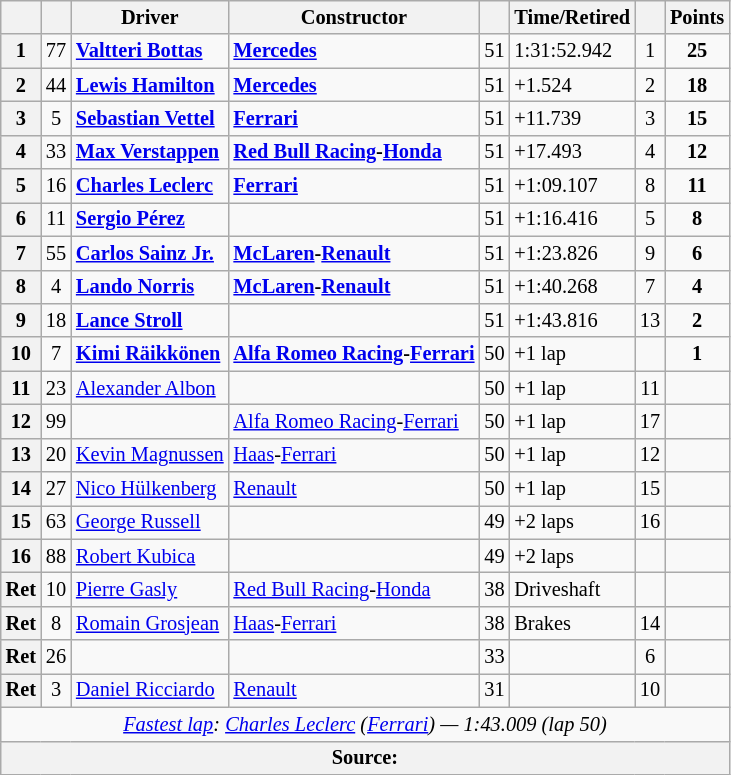<table class="wikitable sortable" style="font-size:85%">
<tr>
<th scope="col"></th>
<th scope="col"></th>
<th scope="col">Driver</th>
<th scope="col">Constructor</th>
<th scope="col" class="unsortable"></th>
<th scope="col" class="unsortable">Time/Retired</th>
<th scope="col"></th>
<th scope="col">Points</th>
</tr>
<tr>
<th>1</th>
<td align="center">77</td>
<td data-sort-value="BOT"> <strong><a href='#'>Valtteri Bottas</a></strong></td>
<td><strong><a href='#'>Mercedes</a></strong></td>
<td>51</td>
<td>1:31:52.942</td>
<td align="center">1</td>
<td align="center"><strong>25</strong></td>
</tr>
<tr>
<th>2</th>
<td align="center">44</td>
<td data-sort-value="HAM"> <strong><a href='#'>Lewis Hamilton</a></strong></td>
<td><strong><a href='#'>Mercedes</a></strong></td>
<td>51</td>
<td>+1.524</td>
<td align="center">2</td>
<td align="center"><strong>18</strong></td>
</tr>
<tr>
<th>3</th>
<td align="center">5</td>
<td data-sort-value="VET"> <strong><a href='#'>Sebastian Vettel</a></strong></td>
<td><a href='#'><strong>Ferrari</strong></a></td>
<td>51</td>
<td>+11.739</td>
<td align="center">3</td>
<td align="center"><strong>15</strong></td>
</tr>
<tr>
<th>4</th>
<td align="center">33</td>
<td data-sort-value="VER"> <strong><a href='#'>Max Verstappen</a></strong></td>
<td><strong><a href='#'>Red Bull Racing</a>-<a href='#'>Honda</a></strong></td>
<td>51</td>
<td>+17.493</td>
<td align="center">4</td>
<td align="center"><strong>12</strong></td>
</tr>
<tr>
<th>5</th>
<td align="center">16</td>
<td data-sort-value="LEC"> <strong><a href='#'>Charles Leclerc</a></strong></td>
<td><a href='#'><strong>Ferrari</strong></a></td>
<td>51</td>
<td>+1:09.107</td>
<td align="center">8</td>
<td align="center"><strong>11</strong></td>
</tr>
<tr>
<th>6</th>
<td align="center">11</td>
<td data-sort-value="PER"><strong> <a href='#'>Sergio Pérez</a></strong></td>
<td><strong></strong></td>
<td>51</td>
<td>+1:16.416</td>
<td align="center">5</td>
<td align="center"><strong>8</strong></td>
</tr>
<tr>
<th>7</th>
<td align="center">55</td>
<td data-sort-value="SAI"><strong> <a href='#'>Carlos Sainz Jr.</a></strong></td>
<td><strong><a href='#'>McLaren</a>-<a href='#'>Renault</a></strong></td>
<td>51</td>
<td>+1:23.826</td>
<td align="center">9</td>
<td align="center"><strong>6</strong></td>
</tr>
<tr>
<th>8</th>
<td align="center">4</td>
<td data-sort-value="NOR"><strong> <a href='#'>Lando Norris</a></strong></td>
<td><strong><a href='#'>McLaren</a>-<a href='#'>Renault</a></strong></td>
<td>51</td>
<td>+1:40.268</td>
<td align="center">7</td>
<td align="center"><strong>4</strong></td>
</tr>
<tr>
<th>9</th>
<td align="center">18</td>
<td data-sort-value="STR"><strong> <a href='#'>Lance Stroll</a></strong></td>
<td nowrap=""><strong></strong></td>
<td>51</td>
<td>+1:43.816</td>
<td align="center">13</td>
<td align="center"><strong>2</strong></td>
</tr>
<tr>
<th>10</th>
<td align="center">7</td>
<td data-sort-value="RAI"><strong> <a href='#'>Kimi Räikkönen</a></strong></td>
<td nowrap=""><strong><a href='#'>Alfa Romeo Racing</a>-<a href='#'>Ferrari</a></strong></td>
<td>50</td>
<td>+1 lap</td>
<td align="center" data-sort-value="19"></td>
<td align="center"><strong>1</strong></td>
</tr>
<tr>
<th>11</th>
<td align="center">23</td>
<td data-sort-value="ALB"> <a href='#'>Alexander Albon</a></td>
<td></td>
<td>50</td>
<td>+1 lap</td>
<td align="center">11</td>
<td></td>
</tr>
<tr>
<th>12</th>
<td align="center">99</td>
<td data-sort-value="GIO"></td>
<td><a href='#'>Alfa Romeo Racing</a>-<a href='#'>Ferrari</a></td>
<td>50</td>
<td>+1 lap</td>
<td align="center">17</td>
<td></td>
</tr>
<tr>
<th>13</th>
<td align="center">20</td>
<td data-sort-value="MAG"> <a href='#'>Kevin Magnussen</a></td>
<td><a href='#'>Haas</a>-<a href='#'>Ferrari</a></td>
<td>50</td>
<td>+1 lap</td>
<td align="center">12</td>
<td></td>
</tr>
<tr>
<th>14</th>
<td align="center">27</td>
<td data-sort-value="HUL"> <a href='#'>Nico Hülkenberg</a></td>
<td><a href='#'>Renault</a></td>
<td>50</td>
<td>+1 lap</td>
<td align="center">15</td>
<td></td>
</tr>
<tr>
<th>15</th>
<td align="center">63</td>
<td data-sort-value="RUS"> <a href='#'>George Russell</a></td>
<td></td>
<td>49</td>
<td>+2 laps</td>
<td align="center">16</td>
<td></td>
</tr>
<tr>
<th>16</th>
<td align="center">88</td>
<td data-sort-value="KUB"> <a href='#'>Robert Kubica</a></td>
<td></td>
<td>49</td>
<td>+2 laps</td>
<td align="center" data-sort-value="18"></td>
<td></td>
</tr>
<tr>
<th data-sort-value="17">Ret</th>
<td align="center">10</td>
<td data-sort-value="GAS"> <a href='#'>Pierre Gasly</a></td>
<td><a href='#'>Red Bull Racing</a>-<a href='#'>Honda</a></td>
<td>38</td>
<td>Driveshaft</td>
<td align="center" data-sort-value="20"></td>
<td></td>
</tr>
<tr>
<th data-sort-value="18">Ret</th>
<td align="center">8</td>
<td data-sort-value="GRO"> <a href='#'>Romain Grosjean</a></td>
<td><a href='#'>Haas</a>-<a href='#'>Ferrari</a></td>
<td>38</td>
<td>Brakes</td>
<td align="center">14</td>
<td></td>
</tr>
<tr>
<th data-sort-value="19">Ret</th>
<td align="center">26</td>
<td data-sort-value="KVY"></td>
<td></td>
<td>33</td>
<td></td>
<td align="center">6</td>
<td></td>
</tr>
<tr>
<th data-sort-value="20">Ret</th>
<td align="center">3</td>
<td data-sort-value="RIC"> <a href='#'>Daniel Ricciardo</a></td>
<td><a href='#'>Renault</a></td>
<td>31</td>
<td></td>
<td align="center">10</td>
<td></td>
</tr>
<tr class="sortbottom">
<td colspan="8" align="center"><em><a href='#'>Fastest lap</a>:  <a href='#'>Charles Leclerc</a> (<a href='#'>Ferrari</a>) — 1:43.009 (lap 50)</em></td>
</tr>
<tr>
<th colspan="8">Source:</th>
</tr>
</table>
